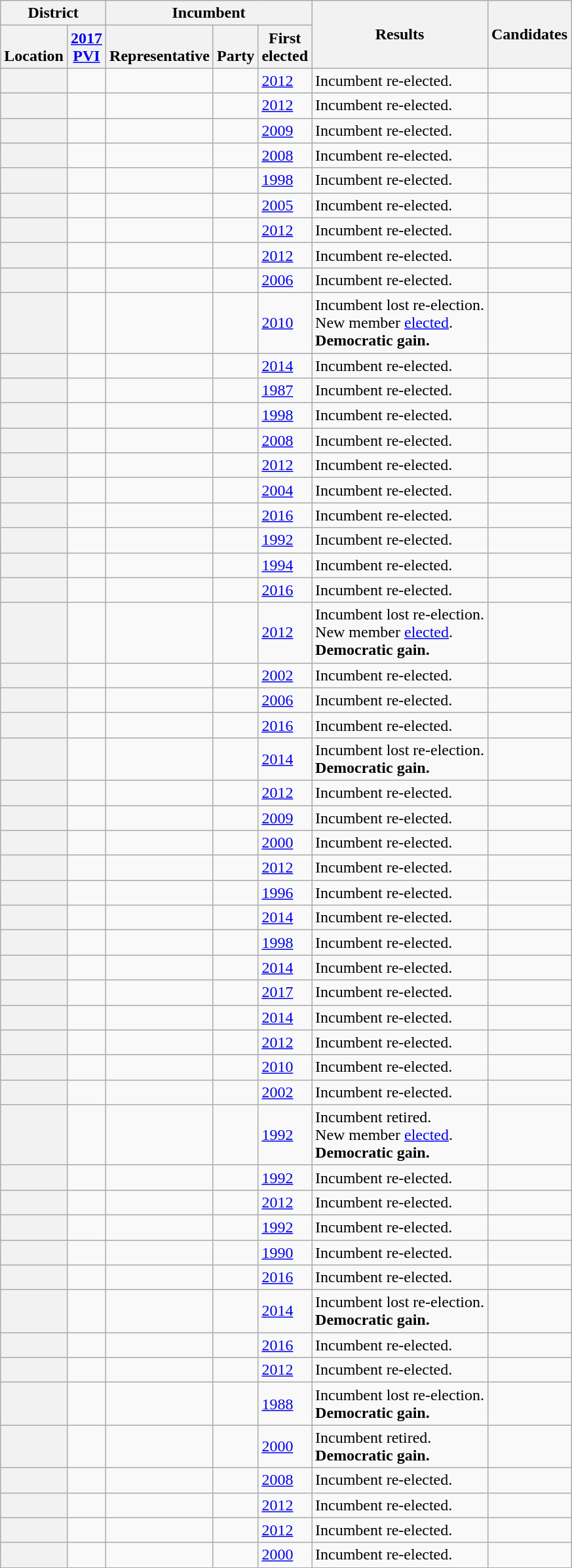<table class="wikitable sortable">
<tr>
<th colspan=2>District</th>
<th colspan=3>Incumbent</th>
<th rowspan=2>Results</th>
<th rowspan=2>Candidates</th>
</tr>
<tr valign=bottom>
<th>Location</th>
<th><a href='#'>2017<br>PVI</a></th>
<th>Representative</th>
<th>Party</th>
<th>First<br>elected</th>
</tr>
<tr>
<th></th>
<td></td>
<td></td>
<td></td>
<td><a href='#'>2012</a></td>
<td>Incumbent re-elected.</td>
<td nowrap></td>
</tr>
<tr>
<th></th>
<td></td>
<td></td>
<td></td>
<td><a href='#'>2012</a></td>
<td>Incumbent re-elected.</td>
<td nowrap></td>
</tr>
<tr>
<th></th>
<td></td>
<td></td>
<td></td>
<td><a href='#'>2009 </a></td>
<td>Incumbent re-elected.</td>
<td nowrap></td>
</tr>
<tr>
<th></th>
<td></td>
<td></td>
<td></td>
<td><a href='#'>2008</a></td>
<td>Incumbent re-elected.</td>
<td nowrap></td>
</tr>
<tr>
<th></th>
<td></td>
<td></td>
<td></td>
<td><a href='#'>1998</a></td>
<td>Incumbent re-elected.</td>
<td nowrap></td>
</tr>
<tr>
<th></th>
<td></td>
<td></td>
<td></td>
<td><a href='#'>2005 </a></td>
<td>Incumbent re-elected.</td>
<td nowrap></td>
</tr>
<tr>
<th></th>
<td></td>
<td></td>
<td></td>
<td><a href='#'>2012</a></td>
<td>Incumbent re-elected.</td>
<td nowrap></td>
</tr>
<tr>
<th></th>
<td></td>
<td></td>
<td></td>
<td><a href='#'>2012</a></td>
<td>Incumbent re-elected.</td>
<td nowrap></td>
</tr>
<tr>
<th></th>
<td></td>
<td></td>
<td></td>
<td><a href='#'>2006</a></td>
<td>Incumbent re-elected.</td>
<td nowrap></td>
</tr>
<tr>
<th></th>
<td></td>
<td></td>
<td></td>
<td><a href='#'>2010</a></td>
<td>Incumbent lost re-election.<br>New member <a href='#'>elected</a>.<br><strong>Democratic gain.</strong></td>
<td nowrap></td>
</tr>
<tr>
<th></th>
<td></td>
<td></td>
<td></td>
<td><a href='#'>2014</a></td>
<td>Incumbent re-elected.</td>
<td nowrap></td>
</tr>
<tr>
<th></th>
<td></td>
<td></td>
<td></td>
<td><a href='#'>1987</a></td>
<td>Incumbent re-elected.</td>
<td nowrap></td>
</tr>
<tr>
<th></th>
<td></td>
<td></td>
<td></td>
<td><a href='#'>1998 </a></td>
<td>Incumbent re-elected.</td>
<td nowrap></td>
</tr>
<tr>
<th></th>
<td></td>
<td></td>
<td></td>
<td><a href='#'>2008 </a></td>
<td>Incumbent re-elected.</td>
<td nowrap></td>
</tr>
<tr>
<th></th>
<td></td>
<td></td>
<td></td>
<td><a href='#'>2012</a></td>
<td>Incumbent re-elected.</td>
<td nowrap></td>
</tr>
<tr>
<th></th>
<td></td>
<td></td>
<td></td>
<td><a href='#'>2004</a></td>
<td>Incumbent re-elected.</td>
<td nowrap></td>
</tr>
<tr>
<th></th>
<td></td>
<td></td>
<td></td>
<td><a href='#'>2016</a></td>
<td>Incumbent re-elected.</td>
<td nowrap></td>
</tr>
<tr>
<th></th>
<td></td>
<td></td>
<td></td>
<td><a href='#'>1992</a></td>
<td>Incumbent re-elected.</td>
<td nowrap></td>
</tr>
<tr>
<th></th>
<td></td>
<td></td>
<td></td>
<td><a href='#'>1994</a></td>
<td>Incumbent re-elected.</td>
<td nowrap></td>
</tr>
<tr>
<th></th>
<td></td>
<td></td>
<td></td>
<td><a href='#'>2016</a></td>
<td>Incumbent re-elected.</td>
<td nowrap></td>
</tr>
<tr>
<th></th>
<td></td>
<td></td>
<td></td>
<td><a href='#'>2012</a></td>
<td>Incumbent lost re-election.<br>New member <a href='#'>elected</a>.<br><strong>Democratic gain.</strong></td>
<td nowrap></td>
</tr>
<tr>
<th></th>
<td></td>
<td></td>
<td></td>
<td><a href='#'>2002</a></td>
<td>Incumbent re-elected.</td>
<td nowrap></td>
</tr>
<tr>
<th></th>
<td></td>
<td></td>
<td></td>
<td><a href='#'>2006</a></td>
<td>Incumbent re-elected.</td>
<td nowrap></td>
</tr>
<tr>
<th></th>
<td></td>
<td></td>
<td></td>
<td><a href='#'>2016</a></td>
<td>Incumbent re-elected.</td>
<td nowrap></td>
</tr>
<tr>
<th></th>
<td></td>
<td></td>
<td></td>
<td><a href='#'>2014</a></td>
<td>Incumbent lost re-election.<br><strong>Democratic gain.</strong></td>
<td nowrap></td>
</tr>
<tr>
<th></th>
<td></td>
<td></td>
<td></td>
<td><a href='#'>2012</a></td>
<td>Incumbent re-elected.</td>
<td nowrap></td>
</tr>
<tr>
<th></th>
<td></td>
<td></td>
<td></td>
<td><a href='#'>2009 </a></td>
<td>Incumbent re-elected.</td>
<td nowrap></td>
</tr>
<tr>
<th></th>
<td></td>
<td></td>
<td></td>
<td><a href='#'>2000</a></td>
<td>Incumbent re-elected.</td>
<td nowrap></td>
</tr>
<tr>
<th></th>
<td></td>
<td></td>
<td></td>
<td><a href='#'>2012</a></td>
<td>Incumbent re-elected.</td>
<td nowrap></td>
</tr>
<tr>
<th></th>
<td></td>
<td></td>
<td></td>
<td><a href='#'>1996</a></td>
<td>Incumbent re-elected.</td>
<td nowrap></td>
</tr>
<tr>
<th></th>
<td></td>
<td></td>
<td></td>
<td><a href='#'>2014</a></td>
<td>Incumbent re-elected.</td>
<td nowrap></td>
</tr>
<tr>
<th></th>
<td></td>
<td></td>
<td></td>
<td><a href='#'>1998</a></td>
<td>Incumbent re-elected.</td>
<td nowrap></td>
</tr>
<tr>
<th></th>
<td></td>
<td></td>
<td></td>
<td><a href='#'>2014</a></td>
<td>Incumbent re-elected.</td>
<td nowrap></td>
</tr>
<tr>
<th></th>
<td></td>
<td></td>
<td></td>
<td><a href='#'>2017 </a></td>
<td>Incumbent re-elected.</td>
<td nowrap></td>
</tr>
<tr>
<th></th>
<td></td>
<td></td>
<td></td>
<td><a href='#'>2014</a></td>
<td>Incumbent re-elected.</td>
<td nowrap></td>
</tr>
<tr>
<th></th>
<td></td>
<td></td>
<td></td>
<td><a href='#'>2012</a></td>
<td>Incumbent re-elected.</td>
<td nowrap></td>
</tr>
<tr>
<th></th>
<td></td>
<td></td>
<td></td>
<td><a href='#'>2010</a></td>
<td>Incumbent re-elected.</td>
<td nowrap></td>
</tr>
<tr>
<th></th>
<td></td>
<td></td>
<td></td>
<td><a href='#'>2002</a></td>
<td>Incumbent re-elected.</td>
<td nowrap></td>
</tr>
<tr>
<th></th>
<td></td>
<td></td>
<td></td>
<td><a href='#'>1992</a></td>
<td>Incumbent retired.<br>New member <a href='#'>elected</a>.<br><strong>Democratic gain.</strong></td>
<td nowrap></td>
</tr>
<tr>
<th></th>
<td></td>
<td></td>
<td></td>
<td><a href='#'>1992</a></td>
<td>Incumbent re-elected.</td>
<td nowrap></td>
</tr>
<tr>
<th></th>
<td></td>
<td></td>
<td></td>
<td><a href='#'>2012</a></td>
<td>Incumbent re-elected.</td>
<td nowrap></td>
</tr>
<tr>
<th></th>
<td></td>
<td></td>
<td></td>
<td><a href='#'>1992</a></td>
<td>Incumbent re-elected.</td>
<td nowrap></td>
</tr>
<tr>
<th></th>
<td></td>
<td></td>
<td></td>
<td><a href='#'>1990</a></td>
<td>Incumbent re-elected.</td>
<td nowrap></td>
</tr>
<tr>
<th></th>
<td></td>
<td></td>
<td></td>
<td><a href='#'>2016</a></td>
<td>Incumbent re-elected.</td>
<td nowrap></td>
</tr>
<tr>
<th></th>
<td></td>
<td></td>
<td></td>
<td><a href='#'>2014</a></td>
<td>Incumbent lost re-election.<br><strong>Democratic gain.</strong></td>
<td nowrap></td>
</tr>
<tr>
<th></th>
<td></td>
<td></td>
<td></td>
<td><a href='#'>2016</a></td>
<td>Incumbent re-elected.</td>
<td nowrap></td>
</tr>
<tr>
<th></th>
<td></td>
<td></td>
<td></td>
<td><a href='#'>2012</a></td>
<td>Incumbent re-elected.</td>
<td nowrap></td>
</tr>
<tr>
<th></th>
<td></td>
<td></td>
<td></td>
<td><a href='#'>1988</a></td>
<td>Incumbent lost re-election.<br><strong>Democratic gain.</strong></td>
<td nowrap></td>
</tr>
<tr>
<th></th>
<td></td>
<td></td>
<td></td>
<td><a href='#'>2000</a></td>
<td>Incumbent retired.<br><strong>Democratic gain.</strong></td>
<td nowrap></td>
</tr>
<tr>
<th></th>
<td></td>
<td></td>
<td></td>
<td><a href='#'>2008</a></td>
<td>Incumbent re-elected.</td>
<td nowrap></td>
</tr>
<tr>
<th></th>
<td></td>
<td></td>
<td></td>
<td><a href='#'>2012</a></td>
<td>Incumbent re-elected.</td>
<td nowrap></td>
</tr>
<tr>
<th></th>
<td></td>
<td></td>
<td></td>
<td><a href='#'>2012</a></td>
<td>Incumbent re-elected.</td>
<td nowrap></td>
</tr>
<tr>
<th></th>
<td></td>
<td></td>
<td></td>
<td><a href='#'>2000</a></td>
<td>Incumbent re-elected.</td>
<td nowrap></td>
</tr>
</table>
